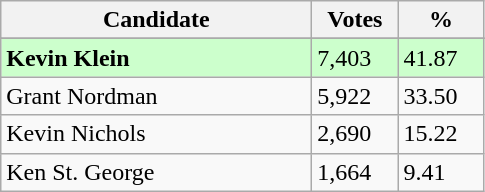<table class="wikitable sortable">
<tr>
<th bgcolor="#DDDDFF" width="200px">Candidate</th>
<th bgcolor="#DDDDFF" width="50px">Votes</th>
<th bgcolor="#DDDDFF" width="50px">%</th>
</tr>
<tr>
</tr>
<tr style="text-align:left; background:#cfc;">
<td><strong>Kevin Klein</strong></td>
<td>7,403</td>
<td>41.87</td>
</tr>
<tr>
<td>Grant Nordman</td>
<td>5,922</td>
<td>33.50</td>
</tr>
<tr>
<td>Kevin Nichols</td>
<td>2,690</td>
<td>15.22</td>
</tr>
<tr>
<td>Ken St. George</td>
<td>1,664</td>
<td>9.41</td>
</tr>
</table>
